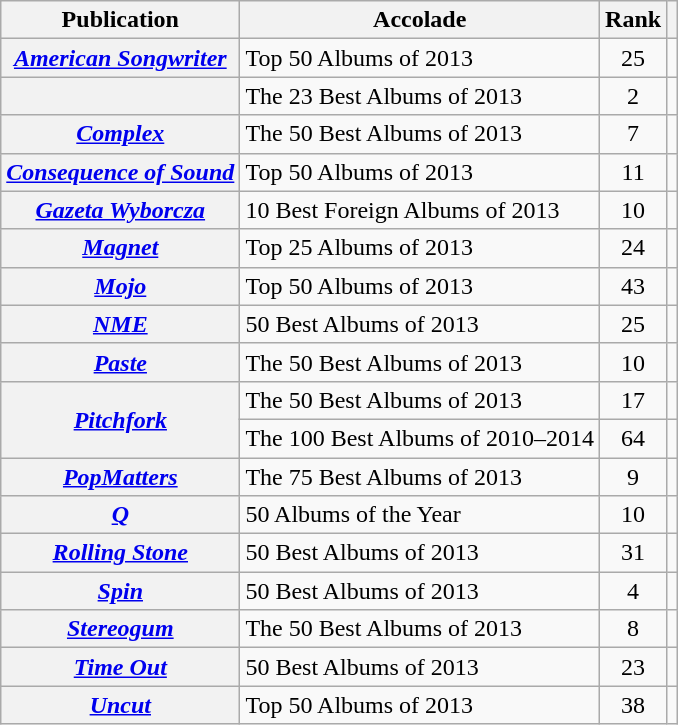<table class="wikitable sortable plainrowheaders">
<tr>
<th scope="col">Publication</th>
<th scope="col">Accolade</th>
<th scope="col">Rank</th>
<th scope="col" class="unsortable"></th>
</tr>
<tr>
<th scope="row"><em><a href='#'>American Songwriter</a></em></th>
<td>Top 50 Albums of 2013</td>
<td align="center">25</td>
<td align="center"></td>
</tr>
<tr>
<th scope="row"><em></em></th>
<td>The 23 Best Albums of 2013</td>
<td align="center">2</td>
<td align="center"></td>
</tr>
<tr>
<th scope="row"><em><a href='#'>Complex</a></em></th>
<td>The 50 Best Albums of 2013</td>
<td align="center">7</td>
<td align="center"></td>
</tr>
<tr>
<th scope="row"><em><a href='#'>Consequence of Sound</a></em></th>
<td>Top 50 Albums of 2013</td>
<td align="center">11</td>
<td align="center"></td>
</tr>
<tr>
<th scope="row"><em><a href='#'>Gazeta Wyborcza</a></em></th>
<td>10 Best Foreign Albums of 2013</td>
<td align="center">10</td>
<td align="center"></td>
</tr>
<tr>
<th scope="row"><em><a href='#'>Magnet</a></em></th>
<td>Top 25 Albums of 2013</td>
<td align="center">24</td>
<td align="center"></td>
</tr>
<tr>
<th scope="row"><em><a href='#'>Mojo</a></em></th>
<td>Top 50 Albums of 2013</td>
<td align="center">43</td>
<td align="center"></td>
</tr>
<tr>
<th scope="row"><em><a href='#'>NME</a></em></th>
<td>50 Best Albums of 2013</td>
<td align="center">25</td>
<td align="center"></td>
</tr>
<tr>
<th scope="row"><em><a href='#'>Paste</a></em></th>
<td>The 50 Best Albums of 2013</td>
<td align="center">10</td>
<td align="center"></td>
</tr>
<tr>
<th scope="row" rowspan="2"><em><a href='#'>Pitchfork</a></em></th>
<td>The 50 Best Albums of 2013</td>
<td align="center">17</td>
<td align="center"></td>
</tr>
<tr>
<td>The 100 Best Albums of 2010–2014</td>
<td align="center">64</td>
<td align="center"></td>
</tr>
<tr>
<th scope="row"><em><a href='#'>PopMatters</a></em></th>
<td>The 75 Best Albums of 2013</td>
<td align="center">9</td>
<td align="center"></td>
</tr>
<tr>
<th scope="row"><em><a href='#'>Q</a></em></th>
<td>50 Albums of the Year</td>
<td align="center">10</td>
<td align="center"></td>
</tr>
<tr>
<th scope="row"><em><a href='#'>Rolling Stone</a></em></th>
<td>50 Best Albums of 2013</td>
<td align="center">31</td>
<td align="center"></td>
</tr>
<tr>
<th scope="row"><em><a href='#'>Spin</a></em></th>
<td>50 Best Albums of 2013</td>
<td align="center">4</td>
<td align="center"></td>
</tr>
<tr>
<th scope="row"><em><a href='#'>Stereogum</a></em></th>
<td>The 50 Best Albums of 2013</td>
<td align="center">8</td>
<td align="center"></td>
</tr>
<tr>
<th scope="row"><em><a href='#'>Time Out</a></em></th>
<td>50 Best Albums of 2013</td>
<td align="center">23</td>
<td align="center"></td>
</tr>
<tr>
<th scope="row"><em><a href='#'>Uncut</a></em></th>
<td>Top 50 Albums of 2013</td>
<td align="center">38</td>
<td align="center"></td>
</tr>
</table>
